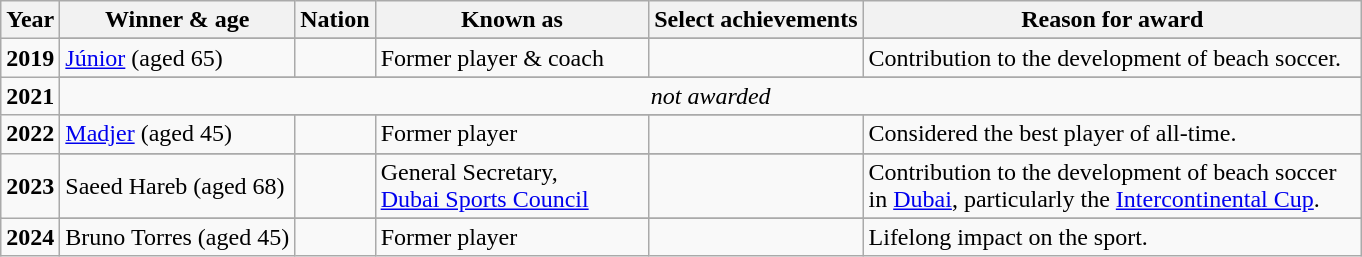<table class="wikitable">
<tr>
<th>Year</th>
<th>Winner & age</th>
<th>Nation</th>
<th width=175>Known as</th>
<th>Select achievements</th>
<th width=325>Reason for award</th>
</tr>
<tr>
<td rowspan="2" style="text-align:center;"><strong>2019</strong></td>
</tr>
<tr>
<td><a href='#'>Júnior</a> (aged 65)</td>
<td></td>
<td>Former player & coach</td>
<td><small></small></td>
<td>Contribution to the development of beach soccer.</td>
</tr>
<tr>
<td rowspan="2" style="text-align:center;"><strong>2021</strong></td>
</tr>
<tr>
<td colspan=5 style="text-align:center;"><em>not awarded</em></td>
</tr>
<tr>
<td rowspan="2" style="text-align:center;"><strong>2022</strong></td>
</tr>
<tr>
<td><a href='#'>Madjer</a> (aged 45)</td>
<td></td>
<td>Former player</td>
<td><small></small></td>
<td>Considered the best player of all-time.</td>
</tr>
<tr>
<td rowspan="2" style="text-align:center;"><strong>2023</strong></td>
</tr>
<tr>
<td>Saeed Hareb (aged 68)</td>
<td></td>
<td>General Secretary,<br><a href='#'>Dubai Sports Council</a></td>
<td></td>
<td>Contribution to the development of beach soccer in <a href='#'>Dubai</a>, particularly the <a href='#'>Intercontinental Cup</a>.</td>
</tr>
<tr>
<td rowspan="2" style="text-align:center;"><strong>2024</strong></td>
</tr>
<tr>
<td>Bruno Torres (aged 45)</td>
<td></td>
<td>Former player</td>
<td><small></small></td>
<td>Lifelong impact on the sport.</td>
</tr>
</table>
